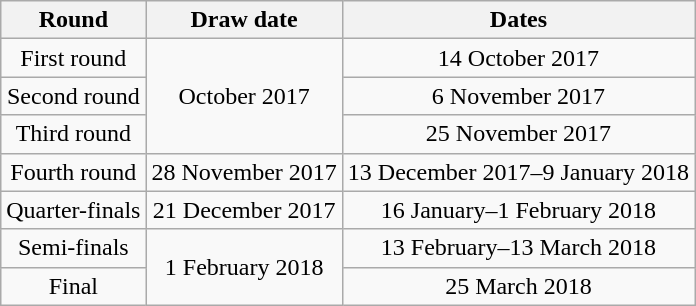<table class="wikitable" style="text-align:center">
<tr>
<th>Round</th>
<th>Draw date</th>
<th>Dates</th>
</tr>
<tr>
<td>First round</td>
<td rowspan=3>October 2017</td>
<td>14 October 2017</td>
</tr>
<tr>
<td>Second round</td>
<td>6 November 2017</td>
</tr>
<tr>
<td>Third round</td>
<td>25 November 2017</td>
</tr>
<tr>
<td>Fourth round</td>
<td>28 November 2017</td>
<td>13 December 2017–9 January 2018</td>
</tr>
<tr>
<td>Quarter-finals</td>
<td>21 December 2017</td>
<td>16 January–1 February 2018</td>
</tr>
<tr>
<td>Semi-finals</td>
<td rowspan=2>1 February 2018</td>
<td>13 February–13 March 2018</td>
</tr>
<tr>
<td>Final</td>
<td>25 March 2018</td>
</tr>
</table>
